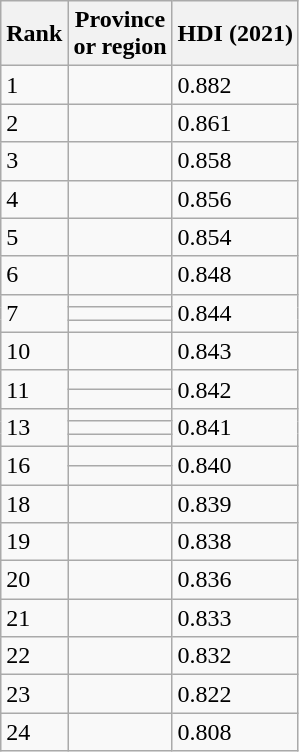<table class="wikitable sortable">
<tr>
<th>Rank</th>
<th>Province<br>or region</th>
<th>HDI (2021)</th>
</tr>
<tr>
<td>1</td>
<td></td>
<td>0.882</td>
</tr>
<tr>
<td>2</td>
<td></td>
<td>0.861</td>
</tr>
<tr>
<td>3</td>
<td></td>
<td>0.858</td>
</tr>
<tr>
<td>4</td>
<td></td>
<td>0.856</td>
</tr>
<tr>
<td>5</td>
<td></td>
<td>0.854</td>
</tr>
<tr>
<td>6</td>
<td></td>
<td>0.848</td>
</tr>
<tr>
<td rowspan="3">7</td>
<td></td>
<td rowspan="3">0.844</td>
</tr>
<tr>
<td></td>
</tr>
<tr>
<td></td>
</tr>
<tr>
<td>10</td>
<td></td>
<td>0.843</td>
</tr>
<tr>
<td rowspan="2">11</td>
<td></td>
<td rowspan="2">0.842</td>
</tr>
<tr>
<td></td>
</tr>
<tr>
<td rowspan="3">13</td>
<td></td>
<td rowspan="3">0.841</td>
</tr>
<tr>
<td></td>
</tr>
<tr>
<td></td>
</tr>
<tr>
<td rowspan="2">16</td>
<td></td>
<td rowspan="2">0.840</td>
</tr>
<tr>
<td></td>
</tr>
<tr>
<td>18</td>
<td></td>
<td>0.839</td>
</tr>
<tr>
<td>19</td>
<td></td>
<td>0.838</td>
</tr>
<tr>
<td>20</td>
<td></td>
<td>0.836</td>
</tr>
<tr>
<td>21</td>
<td></td>
<td>0.833</td>
</tr>
<tr>
<td>22</td>
<td></td>
<td>0.832</td>
</tr>
<tr>
<td>23</td>
<td></td>
<td>0.822</td>
</tr>
<tr>
<td>24</td>
<td></td>
<td>0.808</td>
</tr>
</table>
